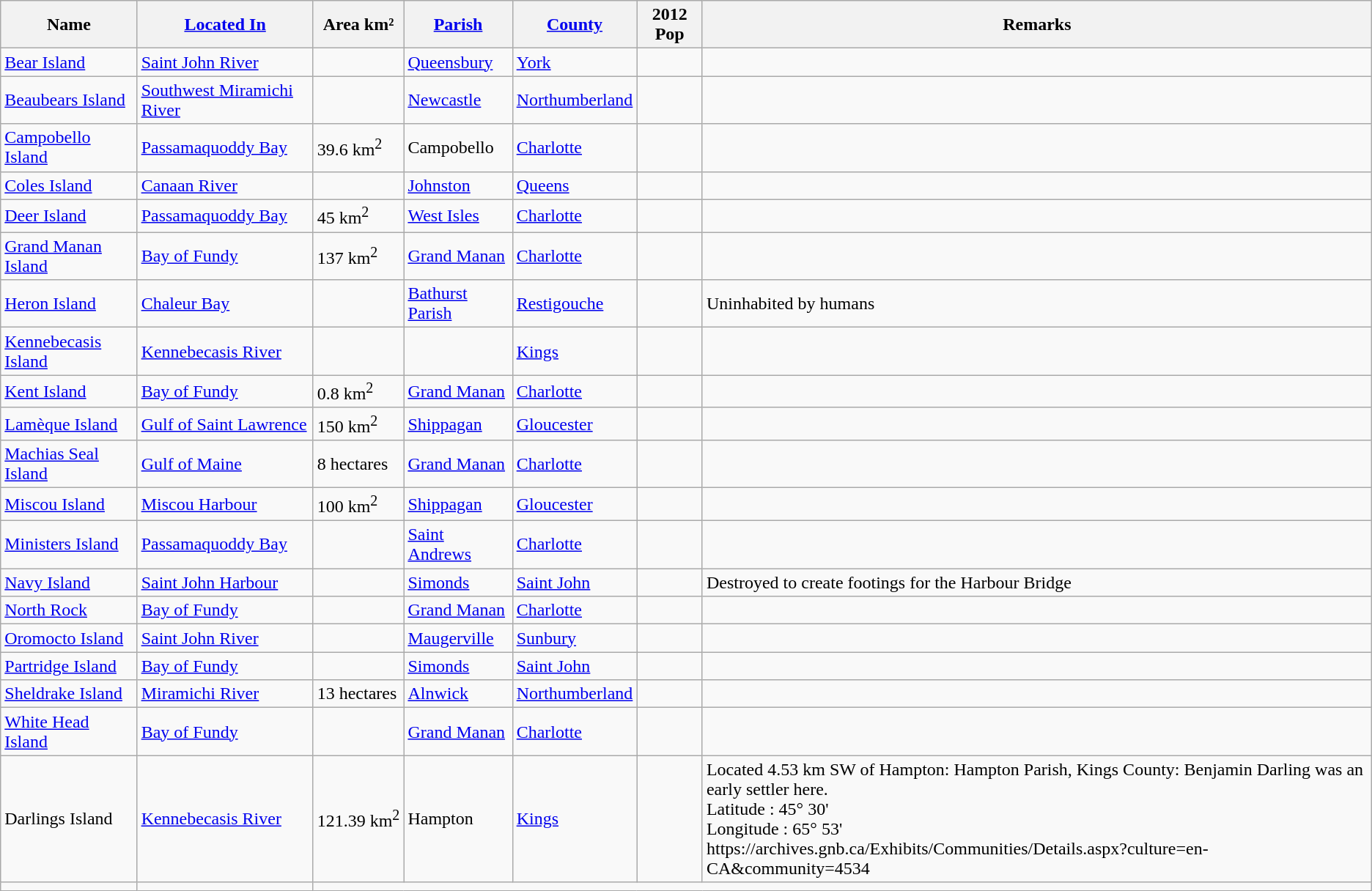<table class="wikitable sortable" align="left">
<tr>
<th>Name</th>
<th><a href='#'>Located In</a></th>
<th>Area km²</th>
<th><a href='#'>Parish</a></th>
<th><a href='#'>County</a></th>
<th>2012 Pop</th>
<th>Remarks</th>
</tr>
<tr>
<td><a href='#'>Bear Island</a></td>
<td><a href='#'>Saint John River</a></td>
<td></td>
<td><a href='#'>Queensbury</a></td>
<td><a href='#'>York</a></td>
<td></td>
<td></td>
</tr>
<tr>
<td><a href='#'>Beaubears Island</a></td>
<td><a href='#'>Southwest Miramichi River</a></td>
<td></td>
<td><a href='#'>Newcastle</a></td>
<td><a href='#'>Northumberland</a></td>
<td></td>
<td></td>
</tr>
<tr>
<td><a href='#'>Campobello Island</a></td>
<td><a href='#'>Passamaquoddy Bay</a></td>
<td>39.6 km<sup>2</sup></td>
<td>Campobello</td>
<td><a href='#'>Charlotte</a></td>
<td></td>
<td></td>
</tr>
<tr>
<td><a href='#'>Coles Island</a></td>
<td><a href='#'>Canaan River</a></td>
<td></td>
<td><a href='#'>Johnston</a></td>
<td><a href='#'>Queens</a></td>
<td></td>
<td></td>
</tr>
<tr>
<td><a href='#'>Deer Island</a></td>
<td><a href='#'>Passamaquoddy Bay</a></td>
<td>45 km<sup>2</sup></td>
<td><a href='#'>West Isles</a></td>
<td><a href='#'>Charlotte</a></td>
<td></td>
<td></td>
</tr>
<tr>
<td><a href='#'>Grand Manan Island</a></td>
<td><a href='#'>Bay of Fundy</a></td>
<td>137 km<sup>2</sup></td>
<td><a href='#'>Grand Manan</a></td>
<td><a href='#'>Charlotte</a></td>
<td></td>
<td></td>
</tr>
<tr>
<td><a href='#'>Heron Island</a></td>
<td><a href='#'>Chaleur Bay</a></td>
<td></td>
<td><a href='#'>Bathurst Parish</a></td>
<td><a href='#'>Restigouche</a></td>
<td></td>
<td>Uninhabited by humans</td>
</tr>
<tr>
<td><a href='#'>Kennebecasis Island</a></td>
<td><a href='#'>Kennebecasis River</a></td>
<td></td>
<td></td>
<td><a href='#'>Kings</a></td>
<td></td>
<td></td>
</tr>
<tr>
<td><a href='#'>Kent Island</a></td>
<td><a href='#'>Bay of Fundy</a></td>
<td>0.8 km<sup>2</sup></td>
<td><a href='#'>Grand Manan</a></td>
<td><a href='#'>Charlotte</a></td>
<td></td>
<td></td>
</tr>
<tr>
<td><a href='#'>Lamèque Island</a></td>
<td><a href='#'>Gulf of Saint Lawrence</a></td>
<td>150 km<sup>2</sup></td>
<td><a href='#'>Shippagan</a></td>
<td><a href='#'>Gloucester</a></td>
<td></td>
<td></td>
</tr>
<tr>
<td><a href='#'>Machias Seal Island</a></td>
<td><a href='#'>Gulf of Maine</a></td>
<td>8 hectares</td>
<td><a href='#'>Grand Manan</a></td>
<td><a href='#'>Charlotte</a></td>
<td></td>
<td></td>
</tr>
<tr>
<td><a href='#'>Miscou Island</a></td>
<td><a href='#'>Miscou Harbour</a></td>
<td>100 km<sup>2</sup></td>
<td><a href='#'>Shippagan</a></td>
<td><a href='#'>Gloucester</a></td>
<td></td>
<td></td>
</tr>
<tr>
<td><a href='#'>Ministers Island</a></td>
<td><a href='#'>Passamaquoddy Bay</a></td>
<td></td>
<td><a href='#'>Saint Andrews</a></td>
<td><a href='#'>Charlotte</a></td>
<td></td>
<td></td>
</tr>
<tr>
<td><a href='#'>Navy Island</a></td>
<td><a href='#'>Saint John Harbour</a></td>
<td></td>
<td><a href='#'>Simonds</a></td>
<td><a href='#'>Saint John</a></td>
<td></td>
<td>Destroyed to create footings for the Harbour Bridge</td>
</tr>
<tr>
<td><a href='#'>North Rock</a></td>
<td><a href='#'>Bay of Fundy</a></td>
<td></td>
<td><a href='#'>Grand Manan</a></td>
<td><a href='#'>Charlotte</a></td>
<td></td>
<td></td>
</tr>
<tr>
<td><a href='#'>Oromocto Island</a></td>
<td><a href='#'>Saint John River</a></td>
<td></td>
<td><a href='#'>Maugerville</a></td>
<td><a href='#'>Sunbury</a></td>
<td></td>
<td></td>
</tr>
<tr>
<td><a href='#'>Partridge Island</a></td>
<td><a href='#'>Bay of Fundy</a></td>
<td></td>
<td><a href='#'>Simonds</a></td>
<td><a href='#'>Saint John</a></td>
<td></td>
<td></td>
</tr>
<tr>
<td><a href='#'>Sheldrake Island</a></td>
<td><a href='#'>Miramichi River</a></td>
<td>13 hectares</td>
<td><a href='#'>Alnwick</a></td>
<td><a href='#'>Northumberland</a></td>
<td></td>
<td></td>
</tr>
<tr>
<td><a href='#'>White Head Island</a></td>
<td><a href='#'>Bay of Fundy</a></td>
<td></td>
<td><a href='#'>Grand Manan</a></td>
<td><a href='#'>Charlotte</a></td>
<td></td>
<td></td>
</tr>
<tr>
<td>Darlings Island</td>
<td><a href='#'>Kennebecasis River</a></td>
<td>121.39 km<sup>2</sup></td>
<td>Hampton</td>
<td><a href='#'>Kings</a></td>
<td></td>
<td>Located 4.53 km SW of Hampton: Hampton Parish, Kings County: Benjamin Darling was an early settler here.<br>Latitude : 45° 30'<br>Longitude : 65° 53'<br>https://archives.gnb.ca/Exhibits/Communities/Details.aspx?culture=en-CA&community=4534</td>
</tr>
<tr>
<td></td>
<td></td>
</tr>
</table>
